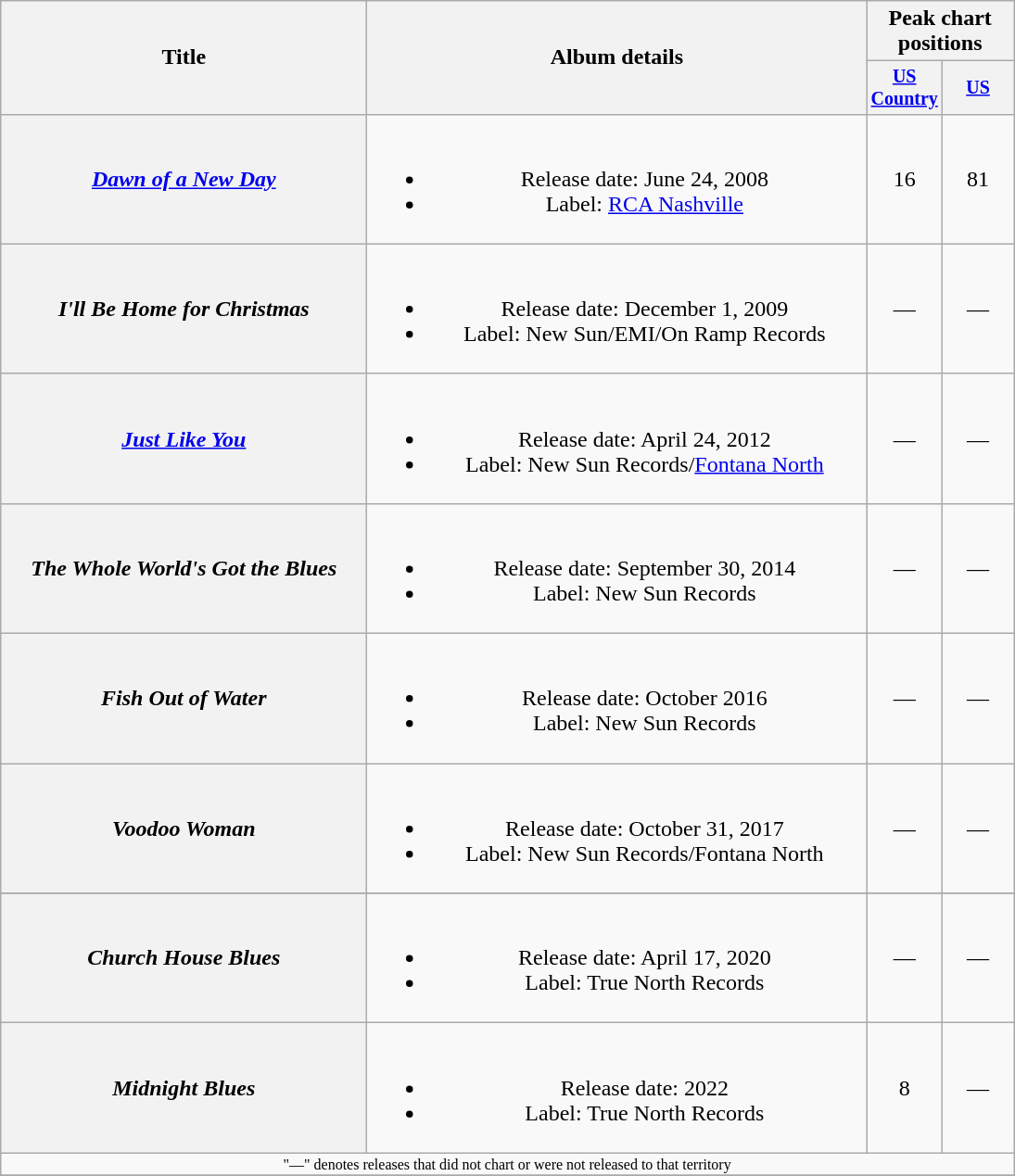<table class="wikitable plainrowheaders" style="text-align:center;">
<tr>
<th rowspan="2" style="width:16em;">Title</th>
<th rowspan="2" style="width:22em;">Album details</th>
<th colspan="2">Peak chart<br>positions</th>
</tr>
<tr style="font-size:smaller;">
<th width="45"><a href='#'>US Country</a><br></th>
<th width="45"><a href='#'>US</a><br></th>
</tr>
<tr>
<th scope="row"><em><a href='#'>Dawn of a New Day</a></em></th>
<td><br><ul><li>Release date: June 24, 2008</li><li>Label: <a href='#'>RCA Nashville</a></li></ul></td>
<td>16</td>
<td>81</td>
</tr>
<tr>
<th scope="row"><em>I'll Be Home for Christmas</em></th>
<td><br><ul><li>Release date: December 1, 2009</li><li>Label: New Sun/EMI/On Ramp Records</li></ul></td>
<td>—</td>
<td>—</td>
</tr>
<tr>
<th scope="row"><em><a href='#'>Just Like You</a></em></th>
<td><br><ul><li>Release date: April 24, 2012</li><li>Label: New Sun Records/<a href='#'>Fontana North</a></li></ul></td>
<td>—</td>
<td>—</td>
</tr>
<tr>
<th scope="row"><em>The Whole World's Got the Blues</em></th>
<td><br><ul><li>Release date: September 30, 2014</li><li>Label: New Sun Records</li></ul></td>
<td>—</td>
<td>—</td>
</tr>
<tr>
<th scope="row"><em>Fish Out of Water</em></th>
<td><br><ul><li>Release date: October 2016</li><li>Label: New Sun Records</li></ul></td>
<td>—</td>
<td>—</td>
</tr>
<tr>
<th scope="row"><em>Voodoo Woman</em></th>
<td><br><ul><li>Release date: October 31, 2017</li><li>Label: New Sun Records/Fontana North</li></ul></td>
<td>—</td>
<td>—</td>
</tr>
<tr>
</tr>
<tr>
<th scope="row"><em>Church House Blues</em></th>
<td><br><ul><li>Release date: April 17, 2020</li><li>Label: True North Records</li></ul></td>
<td>—</td>
<td>—</td>
</tr>
<tr>
<th scope="row"><em>Midnight Blues   </em></th>
<td><br><ul><li>Release date: 2022</li><li>Label: True North Records</li></ul></td>
<td>8</td>
<td>—</td>
</tr>
<tr>
<td colspan="4" style="font-size:8pt">"—" denotes releases that did not chart or were not released to that territory</td>
</tr>
<tr>
</tr>
</table>
